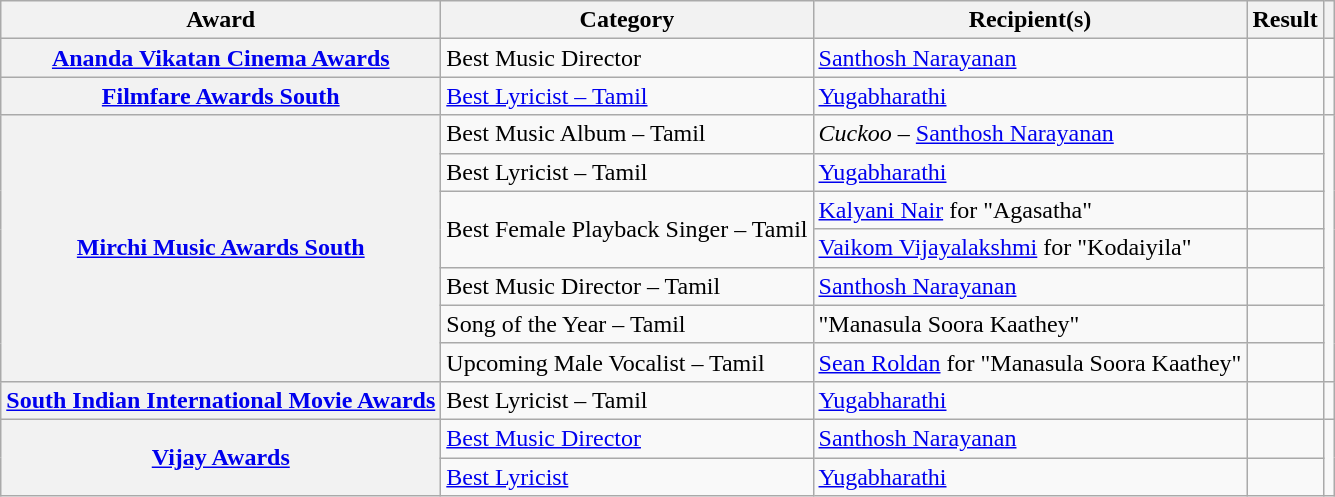<table class="wikitable plainrowheaders sortable">
<tr>
<th scope="col">Award</th>
<th scope="col">Category</th>
<th scope="col">Recipient(s)</th>
<th scope="col" class="unsortable">Result</th>
<th scope="col" class="unsortable"></th>
</tr>
<tr>
<th scope="row"><a href='#'>Ananda Vikatan Cinema Awards</a></th>
<td>Best Music Director</td>
<td><a href='#'>Santhosh Narayanan</a> </td>
<td></td>
<td style="text-align:center;"><br></td>
</tr>
<tr>
<th scope="row"><a href='#'>Filmfare Awards South</a></th>
<td><a href='#'>Best Lyricist – Tamil</a></td>
<td><a href='#'>Yugabharathi</a></td>
<td></td>
<td style="text-align:center;"></td>
</tr>
<tr>
<th rowspan="7" scope="row"><a href='#'>Mirchi Music Awards South</a></th>
<td>Best Music Album – Tamil</td>
<td><em>Cuckoo</em> – <a href='#'>Santhosh Narayanan</a></td>
<td></td>
<td rowspan="7" style="text-align:center;"><br></td>
</tr>
<tr>
<td>Best Lyricist – Tamil</td>
<td><a href='#'>Yugabharathi</a></td>
<td></td>
</tr>
<tr>
<td rowspan="2">Best Female Playback Singer – Tamil</td>
<td><a href='#'>Kalyani Nair</a> for "Agasatha"</td>
<td></td>
</tr>
<tr>
<td><a href='#'>Vaikom Vijayalakshmi</a> for "Kodaiyila"</td>
<td></td>
</tr>
<tr>
<td>Best Music Director – Tamil</td>
<td><a href='#'>Santhosh Narayanan</a></td>
<td></td>
</tr>
<tr>
<td>Song of the Year – Tamil</td>
<td>"Manasula Soora Kaathey"</td>
<td></td>
</tr>
<tr>
<td>Upcoming Male Vocalist – Tamil</td>
<td><a href='#'>Sean Roldan</a> for "Manasula Soora Kaathey"</td>
<td></td>
</tr>
<tr>
<th scope="row"><a href='#'>South Indian International Movie Awards</a></th>
<td>Best Lyricist – Tamil</td>
<td><a href='#'>Yugabharathi</a></td>
<td></td>
<td style="text-align:center;"><br></td>
</tr>
<tr>
<th rowspan="2" scope="row"><a href='#'>Vijay Awards</a></th>
<td><a href='#'>Best Music Director</a></td>
<td><a href='#'>Santhosh Narayanan</a></td>
<td></td>
<td rowspan="2" style="text-align:center;"><br></td>
</tr>
<tr>
<td><a href='#'>Best Lyricist</a></td>
<td><a href='#'>Yugabharathi</a></td>
<td></td>
</tr>
</table>
